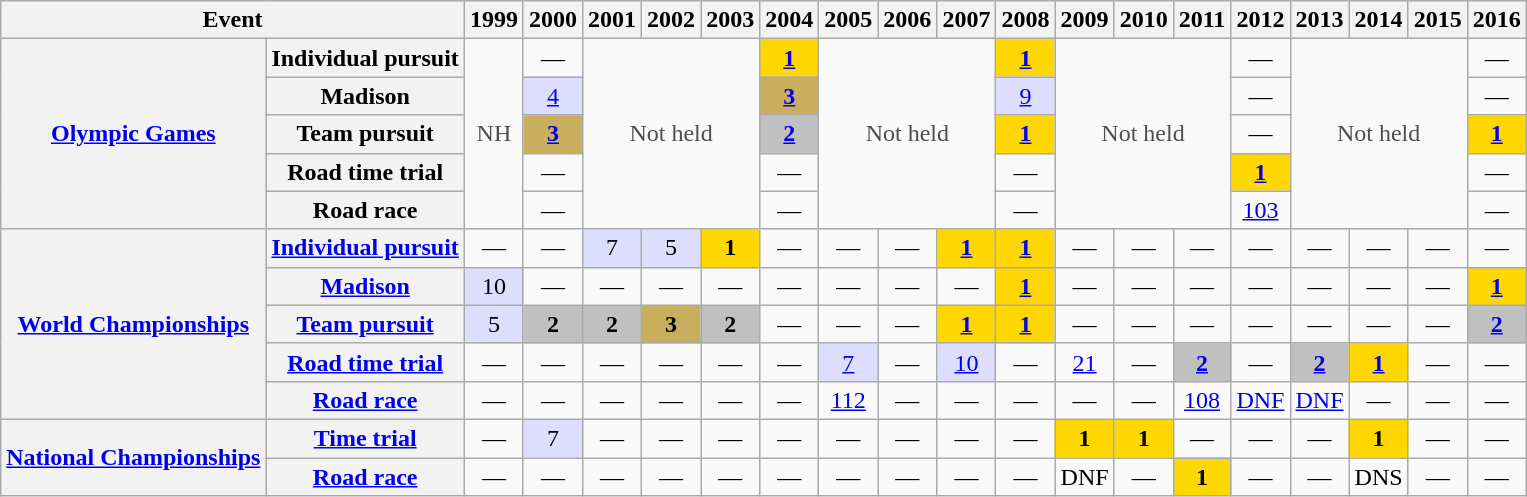<table class="wikitable plainrowheaders">
<tr>
<th colspan="2" scope="col">Event</th>
<th scope="col">1999</th>
<th scope="col">2000</th>
<th scope="col">2001</th>
<th scope="col">2002</th>
<th scope="col">2003</th>
<th scope="col">2004</th>
<th scope="col">2005</th>
<th scope="col">2006</th>
<th scope="col">2007</th>
<th scope="col">2008</th>
<th scope="col">2009</th>
<th scope="col">2010</th>
<th scope="col">2011</th>
<th scope="col">2012</th>
<th scope="col">2013</th>
<th scope="col">2014</th>
<th scope="col">2015</th>
<th scope="col">2016</th>
</tr>
<tr style="text-align:center;">
<th rowspan="5" scope="row"> <a href='#'>Olympic Games</a></th>
<th scope="row">Individual pursuit</th>
<td style="color:#4d4d4d;" rowspan=5>NH</td>
<td>—</td>
<td style="color:#4d4d4d;" colspan=3 rowspan=5>Not held</td>
<td style="background:gold;"><a href='#'><strong>1</strong></a></td>
<td style="color:#4d4d4d;" colspan=3 rowspan=5>Not held</td>
<td style="background:gold;"><a href='#'><strong>1</strong></a></td>
<td style="color:#4d4d4d;" colspan=3 rowspan=5>Not held</td>
<td>—</td>
<td style="color:#4d4d4d;" colspan=3 rowspan=5>Not held</td>
<td>—</td>
</tr>
<tr style="text-align:center;">
<th scope="row">Madison</th>
<td style="background:#ddf;"><a href='#'>4</a></td>
<td style="background:#C9AE5D;"><a href='#'><strong>3</strong></a></td>
<td style="background:#ddf;"><a href='#'>9</a></td>
<td>—</td>
<td>—</td>
</tr>
<tr style="text-align:center;">
<th scope="row">Team pursuit</th>
<td style="background:#C9AE5D;"><a href='#'><strong>3</strong></a></td>
<td style="background:silver;"><a href='#'><strong>2</strong></a></td>
<td style="background:gold;"><a href='#'><strong>1</strong></a></td>
<td>—</td>
<td style="background:gold;"><a href='#'><strong>1</strong></a></td>
</tr>
<tr style="text-align:center;">
<th scope="row">Road time trial</th>
<td>—</td>
<td>—</td>
<td>—</td>
<td style="background:gold;"><a href='#'><strong>1</strong></a></td>
<td>—</td>
</tr>
<tr style="text-align:center;">
<th scope="row">Road race</th>
<td>—</td>
<td>—</td>
<td>—</td>
<td><a href='#'>103</a></td>
<td>—</td>
</tr>
<tr style="text-align:center;">
<th rowspan="5" scope="row"> <a href='#'>World Championships</a></th>
<th scope="row"><a href='#'>Individual pursuit</a></th>
<td>—</td>
<td>—</td>
<td style="background:#ddf;">7</td>
<td style="background:#ddf;">5</td>
<td style="background:gold;"><strong>1</strong></td>
<td>—</td>
<td>—</td>
<td>—</td>
<td style="background:gold;"><a href='#'><strong>1</strong></a></td>
<td style="background:gold;"><a href='#'><strong>1</strong></a></td>
<td>—</td>
<td>—</td>
<td>—</td>
<td>—</td>
<td>—</td>
<td>—</td>
<td>—</td>
<td>—</td>
</tr>
<tr style="text-align:center;">
<th scope="row"><a href='#'>Madison</a></th>
<td style="background:#ddf;">10</td>
<td>—</td>
<td>—</td>
<td>—</td>
<td>—</td>
<td>—</td>
<td>—</td>
<td>—</td>
<td>—</td>
<td style="background:gold;"><a href='#'><strong>1</strong></a></td>
<td>—</td>
<td>—</td>
<td>—</td>
<td>—</td>
<td>—</td>
<td>—</td>
<td>—</td>
<td style="background:gold;"><a href='#'><strong>1</strong></a></td>
</tr>
<tr style="text-align:center;">
<th scope="row"><a href='#'>Team pursuit</a></th>
<td style="background:#ddf;">5</td>
<td style="background:silver;"><strong>2</strong></td>
<td style="background:silver;"><strong>2</strong></td>
<td style="background:#C9AE5D;"><strong>3</strong></td>
<td style="background:silver;"><strong>2</strong></td>
<td>—</td>
<td>—</td>
<td>—</td>
<td style="background:gold;"><a href='#'><strong>1</strong></a></td>
<td style="background:gold;"><a href='#'><strong>1</strong></a></td>
<td>—</td>
<td>—</td>
<td>—</td>
<td>—</td>
<td>—</td>
<td>—</td>
<td>—</td>
<td style="background:silver;"><a href='#'><strong>2</strong></a></td>
</tr>
<tr style="text-align:center;">
<th scope="row"><a href='#'>Road time trial</a></th>
<td>—</td>
<td>—</td>
<td>—</td>
<td>—</td>
<td>—</td>
<td>—</td>
<td style="background:#ddf;"><a href='#'>7</a></td>
<td>—</td>
<td style="background:#ddf;"><a href='#'>10</a></td>
<td>—</td>
<td><a href='#'>21</a></td>
<td>—</td>
<td style="background:silver;"><a href='#'><strong>2</strong></a></td>
<td>—</td>
<td style="background:silver;"><a href='#'><strong>2</strong></a></td>
<td style="background:gold;"><a href='#'><strong>1</strong></a></td>
<td>—</td>
<td>—</td>
</tr>
<tr style="text-align:center;">
<th scope="row"><a href='#'>Road race</a></th>
<td>—</td>
<td>—</td>
<td>—</td>
<td>—</td>
<td>—</td>
<td>—</td>
<td><a href='#'>112</a></td>
<td>—</td>
<td>—</td>
<td>—</td>
<td>—</td>
<td>—</td>
<td><a href='#'>108</a></td>
<td><a href='#'>DNF</a></td>
<td><a href='#'>DNF</a></td>
<td>—</td>
<td>—</td>
<td>—</td>
</tr>
<tr style="text-align:center;">
<th rowspan="2" scope="row"> <a href='#'>National Championships</a></th>
<th scope="row"><a href='#'>Time trial</a></th>
<td>—</td>
<td style="background:#ddf;">7</td>
<td>—</td>
<td>—</td>
<td>—</td>
<td>—</td>
<td>—</td>
<td>—</td>
<td>—</td>
<td>—</td>
<td style="background:gold;"><strong>1</strong></td>
<td style="background:gold;"><strong>1</strong></td>
<td>—</td>
<td>—</td>
<td>—</td>
<td style="background:gold;"><strong>1</strong></td>
<td>—</td>
<td>—</td>
</tr>
<tr style="text-align:center;">
<th scope="row"><a href='#'>Road race</a></th>
<td>—</td>
<td>—</td>
<td>—</td>
<td>—</td>
<td>—</td>
<td>—</td>
<td>—</td>
<td>—</td>
<td>—</td>
<td>—</td>
<td>DNF</td>
<td>—</td>
<td style="background:gold;"><strong>1</strong></td>
<td>—</td>
<td>—</td>
<td>DNS</td>
<td>—</td>
<td>—</td>
</tr>
</table>
